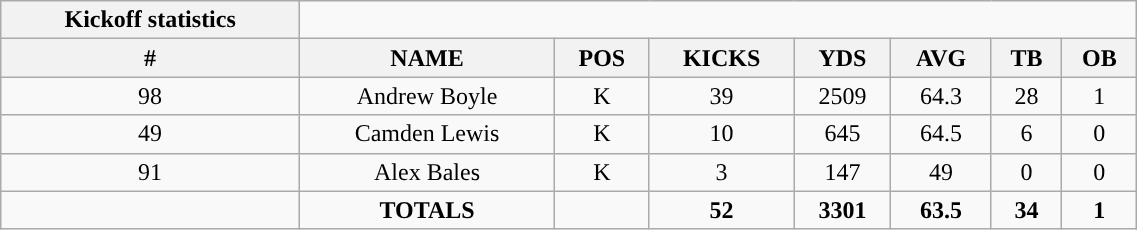<table style="width:60%; text-align:center;" class="wikitable collapsible collapsed">
<tr>
<th style="text-align:center; ">Kickoff statistics</th>
</tr>
<tr>
<th>#</th>
<th>NAME</th>
<th>POS</th>
<th>KICKS</th>
<th>YDS</th>
<th>AVG</th>
<th>TB</th>
<th>OB</th>
</tr>
<tr>
<td>98</td>
<td>Andrew Boyle</td>
<td>K</td>
<td>39</td>
<td>2509</td>
<td>64.3</td>
<td>28</td>
<td>1</td>
</tr>
<tr>
<td>49</td>
<td>Camden Lewis</td>
<td>K</td>
<td>10</td>
<td>645</td>
<td>64.5</td>
<td>6</td>
<td>0</td>
</tr>
<tr>
<td>91</td>
<td>Alex Bales</td>
<td>K</td>
<td>3</td>
<td>147</td>
<td>49</td>
<td>0</td>
<td>0</td>
</tr>
<tr>
<td></td>
<td><strong>TOTALS</strong></td>
<td></td>
<td><strong>52</strong></td>
<td><strong>3301</strong></td>
<td><strong>63.5</strong></td>
<td><strong>34</strong></td>
<td><strong>1</strong></td>
</tr>
</table>
